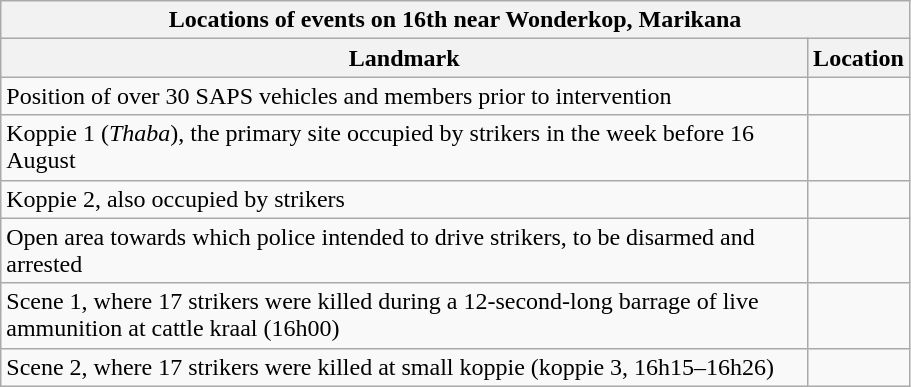<table class="wikitable" width="48%" style="border:1px">
<tr>
<th colspan="2">Locations of events on 16th near Wonderkop, Marikana</th>
</tr>
<tr>
<th>Landmark</th>
<th>Location</th>
</tr>
<tr>
<td>Position of over 30 SAPS vehicles and members prior to intervention</td>
<td></td>
</tr>
<tr>
<td>Koppie 1 (<em>Thaba</em>), the primary site occupied by strikers in the week before 16 August</td>
<td></td>
</tr>
<tr>
<td>Koppie 2, also occupied by strikers</td>
<td></td>
</tr>
<tr>
<td>Open area towards which police intended to drive strikers, to be disarmed and arrested</td>
<td></td>
</tr>
<tr>
<td>Scene 1, where 17 strikers were killed during a 12-second-long barrage of live ammunition at cattle kraal (16h00)</td>
<td></td>
</tr>
<tr>
<td>Scene 2, where 17 strikers were killed at small koppie (koppie 3, 16h15–16h26)</td>
<td></td>
</tr>
</table>
